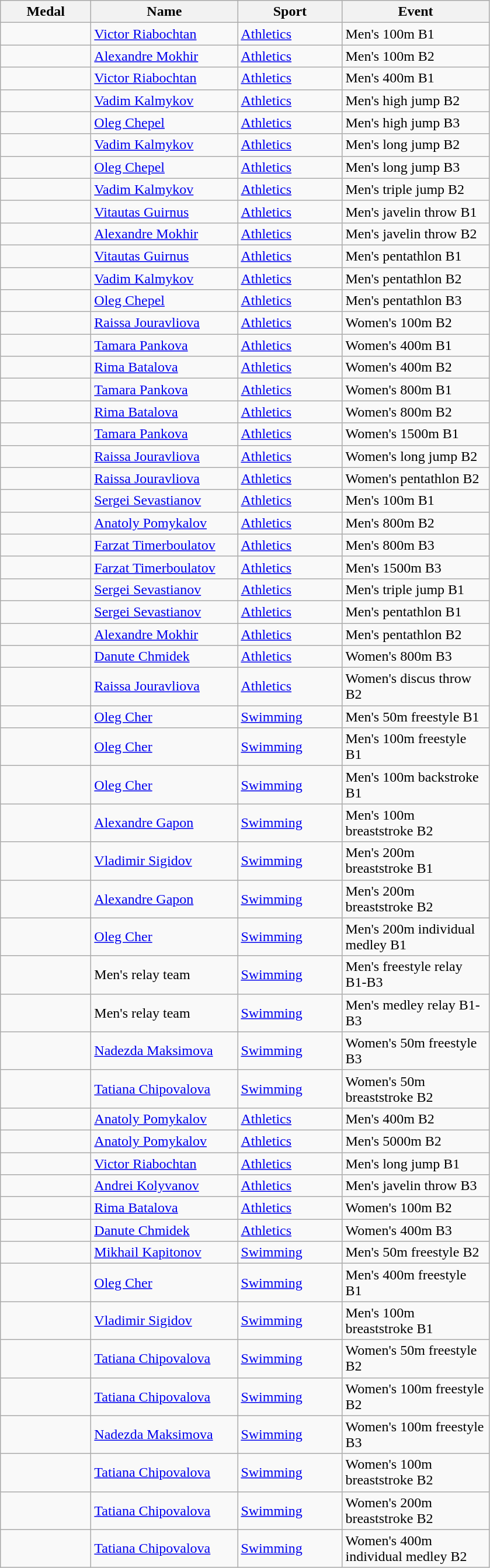<table class="wikitable">
<tr>
<th style="width:6em">Medal</th>
<th style="width:10em">Name</th>
<th style="width:7em">Sport</th>
<th style="width:10em">Event</th>
</tr>
<tr>
<td></td>
<td><a href='#'>Victor Riabochtan</a></td>
<td><a href='#'>Athletics</a></td>
<td>Men's 100m B1</td>
</tr>
<tr>
<td></td>
<td><a href='#'>Alexandre Mokhir</a></td>
<td><a href='#'>Athletics</a></td>
<td>Men's 100m B2</td>
</tr>
<tr>
<td></td>
<td><a href='#'>Victor Riabochtan</a></td>
<td><a href='#'>Athletics</a></td>
<td>Men's 400m B1</td>
</tr>
<tr>
<td></td>
<td><a href='#'>Vadim Kalmykov</a></td>
<td><a href='#'>Athletics</a></td>
<td>Men's high jump B2</td>
</tr>
<tr>
<td></td>
<td><a href='#'>Oleg Chepel</a></td>
<td><a href='#'>Athletics</a></td>
<td>Men's high jump B3</td>
</tr>
<tr>
<td></td>
<td><a href='#'>Vadim Kalmykov</a></td>
<td><a href='#'>Athletics</a></td>
<td>Men's long jump B2</td>
</tr>
<tr>
<td></td>
<td><a href='#'>Oleg Chepel</a></td>
<td><a href='#'>Athletics</a></td>
<td>Men's long jump B3</td>
</tr>
<tr>
<td></td>
<td><a href='#'>Vadim Kalmykov</a></td>
<td><a href='#'>Athletics</a></td>
<td>Men's triple jump B2</td>
</tr>
<tr>
<td></td>
<td><a href='#'>Vitautas Guirnus</a></td>
<td><a href='#'>Athletics</a></td>
<td>Men's javelin throw B1</td>
</tr>
<tr>
<td></td>
<td><a href='#'>Alexandre Mokhir</a></td>
<td><a href='#'>Athletics</a></td>
<td>Men's javelin throw B2</td>
</tr>
<tr>
<td></td>
<td><a href='#'>Vitautas Guirnus</a></td>
<td><a href='#'>Athletics</a></td>
<td>Men's pentathlon B1</td>
</tr>
<tr>
<td></td>
<td><a href='#'>Vadim Kalmykov</a></td>
<td><a href='#'>Athletics</a></td>
<td>Men's pentathlon B2</td>
</tr>
<tr>
<td></td>
<td><a href='#'>Oleg Chepel</a></td>
<td><a href='#'>Athletics</a></td>
<td>Men's pentathlon B3</td>
</tr>
<tr>
<td></td>
<td><a href='#'>Raissa Jouravliova</a></td>
<td><a href='#'>Athletics</a></td>
<td>Women's 100m B2</td>
</tr>
<tr>
<td></td>
<td><a href='#'>Tamara Pankova</a></td>
<td><a href='#'>Athletics</a></td>
<td>Women's 400m B1</td>
</tr>
<tr>
<td></td>
<td><a href='#'>Rima Batalova</a></td>
<td><a href='#'>Athletics</a></td>
<td>Women's 400m B2</td>
</tr>
<tr>
<td></td>
<td><a href='#'>Tamara Pankova</a></td>
<td><a href='#'>Athletics</a></td>
<td>Women's 800m B1</td>
</tr>
<tr>
<td></td>
<td><a href='#'>Rima Batalova</a></td>
<td><a href='#'>Athletics</a></td>
<td>Women's 800m B2</td>
</tr>
<tr>
<td></td>
<td><a href='#'>Tamara Pankova</a></td>
<td><a href='#'>Athletics</a></td>
<td>Women's 1500m B1</td>
</tr>
<tr>
<td></td>
<td><a href='#'>Raissa Jouravliova</a></td>
<td><a href='#'>Athletics</a></td>
<td>Women's long jump B2</td>
</tr>
<tr>
<td></td>
<td><a href='#'>Raissa Jouravliova</a></td>
<td><a href='#'>Athletics</a></td>
<td>Women's pentathlon B2</td>
</tr>
<tr>
<td></td>
<td><a href='#'>Sergei Sevastianov</a></td>
<td><a href='#'>Athletics</a></td>
<td>Men's 100m B1</td>
</tr>
<tr>
<td></td>
<td><a href='#'>Anatoly Pomykalov</a></td>
<td><a href='#'>Athletics</a></td>
<td>Men's 800m B2</td>
</tr>
<tr>
<td></td>
<td><a href='#'>Farzat Timerboulatov</a></td>
<td><a href='#'>Athletics</a></td>
<td>Men's 800m B3</td>
</tr>
<tr>
<td></td>
<td><a href='#'>Farzat Timerboulatov</a></td>
<td><a href='#'>Athletics</a></td>
<td>Men's 1500m B3</td>
</tr>
<tr>
<td></td>
<td><a href='#'>Sergei Sevastianov</a></td>
<td><a href='#'>Athletics</a></td>
<td>Men's triple jump B1</td>
</tr>
<tr>
<td></td>
<td><a href='#'>Sergei Sevastianov</a></td>
<td><a href='#'>Athletics</a></td>
<td>Men's pentathlon B1</td>
</tr>
<tr>
<td></td>
<td><a href='#'>Alexandre Mokhir</a></td>
<td><a href='#'>Athletics</a></td>
<td>Men's pentathlon B2</td>
</tr>
<tr>
<td></td>
<td><a href='#'>Danute Chmidek</a></td>
<td><a href='#'>Athletics</a></td>
<td>Women's 800m B3</td>
</tr>
<tr>
<td></td>
<td><a href='#'>Raissa Jouravliova</a></td>
<td><a href='#'>Athletics</a></td>
<td>Women's discus throw B2</td>
</tr>
<tr>
<td></td>
<td><a href='#'>Oleg Cher</a></td>
<td><a href='#'>Swimming</a></td>
<td>Men's 50m freestyle B1</td>
</tr>
<tr>
<td></td>
<td><a href='#'>Oleg Cher</a></td>
<td><a href='#'>Swimming</a></td>
<td>Men's 100m freestyle B1</td>
</tr>
<tr>
<td></td>
<td><a href='#'>Oleg Cher</a></td>
<td><a href='#'>Swimming</a></td>
<td>Men's 100m backstroke B1</td>
</tr>
<tr>
<td></td>
<td><a href='#'>Alexandre Gapon</a></td>
<td><a href='#'>Swimming</a></td>
<td>Men's 100m breaststroke B2</td>
</tr>
<tr>
<td></td>
<td><a href='#'>Vladimir Sigidov</a></td>
<td><a href='#'>Swimming</a></td>
<td>Men's 200m breaststroke B1</td>
</tr>
<tr>
<td></td>
<td><a href='#'>Alexandre Gapon</a></td>
<td><a href='#'>Swimming</a></td>
<td>Men's 200m breaststroke B2</td>
</tr>
<tr>
<td></td>
<td><a href='#'>Oleg Cher</a></td>
<td><a href='#'>Swimming</a></td>
<td>Men's 200m individual medley B1</td>
</tr>
<tr>
<td></td>
<td>Men's relay team</td>
<td><a href='#'>Swimming</a></td>
<td>Men's  freestyle relay B1-B3</td>
</tr>
<tr>
<td></td>
<td>Men's relay team</td>
<td><a href='#'>Swimming</a></td>
<td>Men's  medley relay B1-B3</td>
</tr>
<tr>
<td></td>
<td><a href='#'>Nadezda Maksimova</a></td>
<td><a href='#'>Swimming</a></td>
<td>Women's 50m freestyle B3</td>
</tr>
<tr>
<td></td>
<td><a href='#'>Tatiana Chipovalova</a></td>
<td><a href='#'>Swimming</a></td>
<td>Women's 50m breaststroke B2</td>
</tr>
<tr>
<td></td>
<td><a href='#'>Anatoly Pomykalov</a></td>
<td><a href='#'>Athletics</a></td>
<td>Men's 400m B2</td>
</tr>
<tr>
<td></td>
<td><a href='#'>Anatoly Pomykalov</a></td>
<td><a href='#'>Athletics</a></td>
<td>Men's 5000m B2</td>
</tr>
<tr>
<td></td>
<td><a href='#'>Victor Riabochtan</a></td>
<td><a href='#'>Athletics</a></td>
<td>Men's long jump B1</td>
</tr>
<tr>
<td></td>
<td><a href='#'>Andrei Kolyvanov</a></td>
<td><a href='#'>Athletics</a></td>
<td>Men's javelin throw B3</td>
</tr>
<tr>
<td></td>
<td><a href='#'>Rima Batalova</a></td>
<td><a href='#'>Athletics</a></td>
<td>Women's 100m B2</td>
</tr>
<tr>
<td></td>
<td><a href='#'>Danute Chmidek</a></td>
<td><a href='#'>Athletics</a></td>
<td>Women's 400m B3</td>
</tr>
<tr>
<td></td>
<td><a href='#'>Mikhail Kapitonov</a></td>
<td><a href='#'>Swimming</a></td>
<td>Men's 50m freestyle B2</td>
</tr>
<tr>
<td></td>
<td><a href='#'>Oleg Cher</a></td>
<td><a href='#'>Swimming</a></td>
<td>Men's 400m freestyle B1</td>
</tr>
<tr>
<td></td>
<td><a href='#'>Vladimir Sigidov</a></td>
<td><a href='#'>Swimming</a></td>
<td>Men's 100m breaststroke B1</td>
</tr>
<tr>
<td></td>
<td><a href='#'>Tatiana Chipovalova</a></td>
<td><a href='#'>Swimming</a></td>
<td>Women's 50m freestyle B2</td>
</tr>
<tr>
<td></td>
<td><a href='#'>Tatiana Chipovalova</a></td>
<td><a href='#'>Swimming</a></td>
<td>Women's 100m freestyle B2</td>
</tr>
<tr>
<td></td>
<td><a href='#'>Nadezda Maksimova</a></td>
<td><a href='#'>Swimming</a></td>
<td>Women's 100m freestyle B3</td>
</tr>
<tr>
<td></td>
<td><a href='#'>Tatiana Chipovalova</a></td>
<td><a href='#'>Swimming</a></td>
<td>Women's 100m breaststroke B2</td>
</tr>
<tr>
<td></td>
<td><a href='#'>Tatiana Chipovalova</a></td>
<td><a href='#'>Swimming</a></td>
<td>Women's 200m breaststroke B2</td>
</tr>
<tr>
<td></td>
<td><a href='#'>Tatiana Chipovalova</a></td>
<td><a href='#'>Swimming</a></td>
<td>Women's 400m individual medley B2</td>
</tr>
</table>
